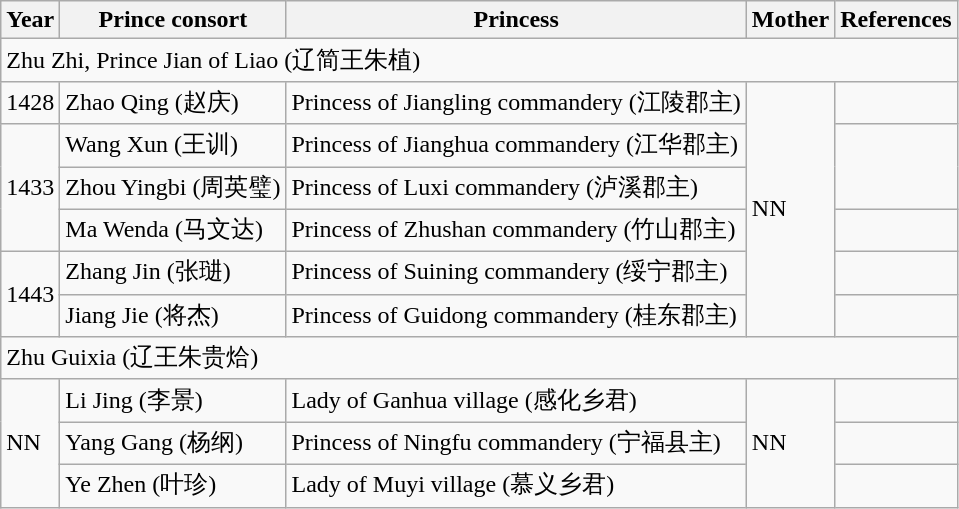<table class="wikitable">
<tr>
<th>Year</th>
<th>Prince consort</th>
<th>Princess</th>
<th>Mother</th>
<th>References</th>
</tr>
<tr>
<td colspan="5">Zhu Zhi, Prince Jian of Liao (辽简王朱植)</td>
</tr>
<tr>
<td>1428</td>
<td>Zhao Qing (赵庆)</td>
<td>Princess of Jiangling commandery (江陵郡主)</td>
<td rowspan="6">NN</td>
<td></td>
</tr>
<tr>
<td rowspan="3">1433</td>
<td>Wang Xun (王训)</td>
<td>Princess of Jianghua commandery (江华郡主)</td>
<td rowspan="2"></td>
</tr>
<tr>
<td>Zhou Yingbi (周英璧)</td>
<td>Princess of Luxi commandery (泸溪郡主)</td>
</tr>
<tr>
<td>Ma Wenda (马文达)</td>
<td>Princess of Zhushan commandery (竹山郡主)</td>
<td></td>
</tr>
<tr>
<td rowspan="2">1443</td>
<td>Zhang Jin (张琎)</td>
<td>Princess of Suining commandery (绥宁郡主)</td>
<td></td>
</tr>
<tr>
<td>Jiang Jie (将杰)</td>
<td>Princess of Guidong commandery (桂东郡主)</td>
<td></td>
</tr>
<tr>
<td colspan="5">Zhu Guixia (辽王朱贵烚)</td>
</tr>
<tr>
<td rowspan="3">NN</td>
<td>Li Jing (李景)</td>
<td>Lady of Ganhua village (感化乡君)</td>
<td rowspan="3">NN</td>
<td></td>
</tr>
<tr>
<td>Yang Gang (杨纲)</td>
<td>Princess of Ningfu commandery (宁福县主)</td>
<td></td>
</tr>
<tr>
<td>Ye Zhen (叶珍)</td>
<td>Lady of Muyi village (慕义乡君)</td>
<td></td>
</tr>
</table>
